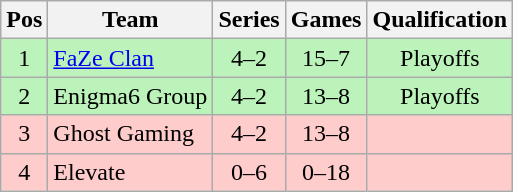<table class="wikitable" style="text-align:middle">
<tr>
<th>Pos</th>
<th>Team</th>
<th>Series</th>
<th>Games</th>
<th>Qualification</th>
</tr>
<tr>
<td style="text-align:center; background:#BBF3BB;">1</td>
<td style="text-align:left; background:#BBF3BB;"><a href='#'>FaZe Clan</a></td>
<td style="text-align:center; background:#BBF3BB;">4–2</td>
<td style="text-align:center; background:#BBF3BB;">15–7</td>
<td style="text-align:center; background:#BBF3BB;">Playoffs</td>
</tr>
<tr>
<td style="text-align:center; background:#BBF3BB;">2</td>
<td style="text-align:left; background:#BBF3BB;">Enigma6 Group</td>
<td style="text-align:center; background:#BBF3BB;">4–2</td>
<td style="text-align:center; background:#BBF3BB;">13–8</td>
<td style="text-align:center; background:#BBF3BB;">Playoffs</td>
</tr>
<tr>
<td style="text-align:center; background:#FFCCCC;">3</td>
<td style="text-align:left; background:#FFCCCC;">Ghost Gaming</td>
<td style="text-align:center; background:#FFCCCC;">4–2</td>
<td style="text-align:center; background:#FFCCCC;">13–8</td>
<td style="text-align:center; background:#FFCCCC;"></td>
</tr>
<tr>
<td style="text-align:center; background:#FFCCCC;">4</td>
<td style="text-align:left; background:#FFCCCC;">Elevate</td>
<td style="text-align:center; background:#FFCCCC;">0–6</td>
<td style="text-align:center; background:#FFCCCC;">0–18</td>
<td style="text-align:center; background:#FFCCCC;"></td>
</tr>
</table>
